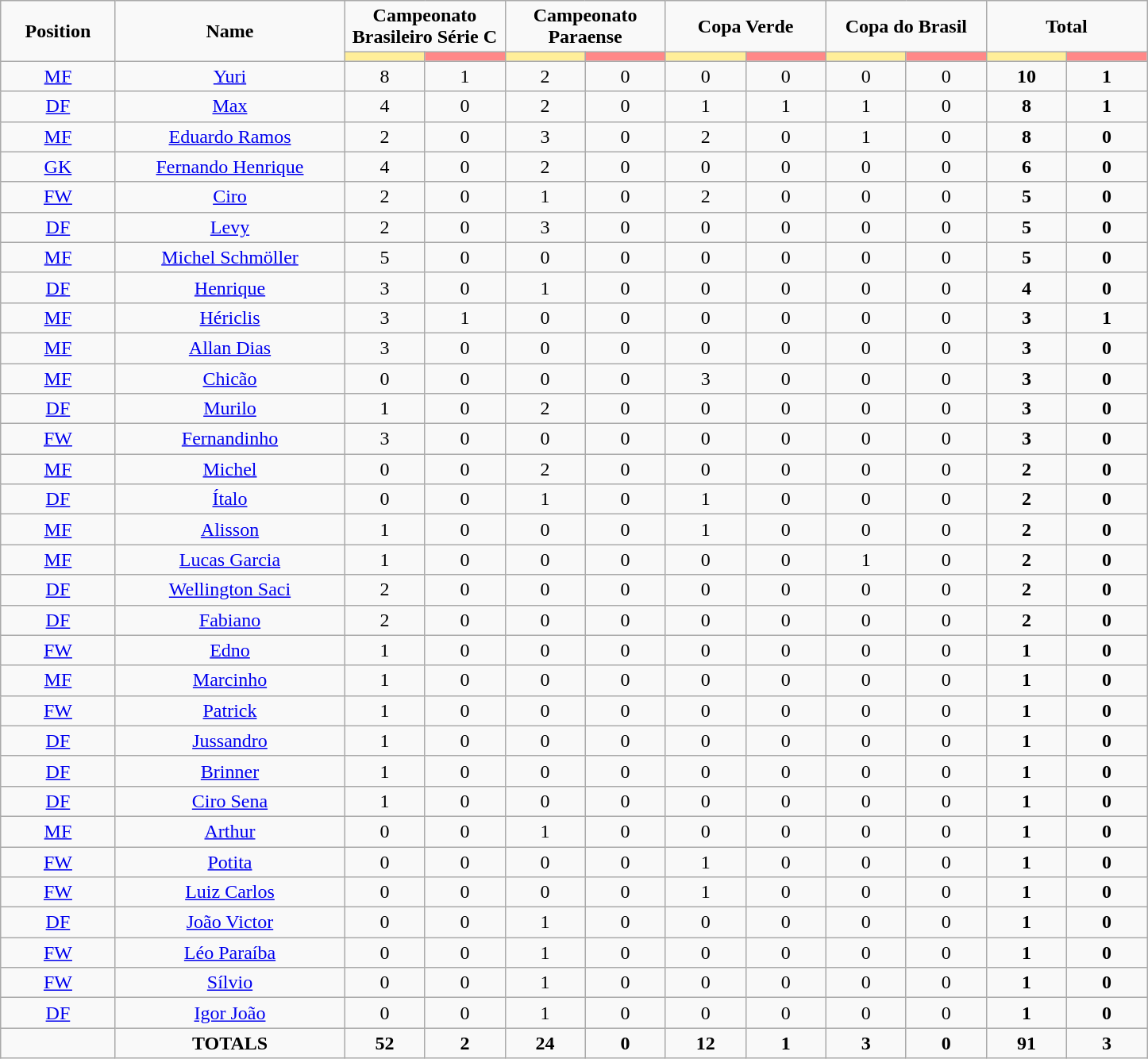<table class="wikitable" style="text-align:center">
<tr style="text-align:center;">
<td rowspan="2"  style="width:10%; "><strong>Position</strong></td>
<td rowspan="2"  style="width:20%; "><strong>Name</strong></td>
<td colspan="2"><strong>Campeonato Brasileiro Série C</strong></td>
<td colspan="2"><strong>Campeonato Paraense</strong></td>
<td colspan="2"><strong>Copa Verde</strong></td>
<td colspan="2"><strong>Copa do Brasil</strong></td>
<td colspan="2"><strong>Total</strong></td>
</tr>
<tr>
<th style="width:60px; background:#fe9;"></th>
<th style="width:60px; background:#ff8888;"></th>
<th style="width:60px; background:#fe9;"></th>
<th style="width:60px; background:#ff8888;"></th>
<th style="width:60px; background:#fe9;"></th>
<th style="width:60px; background:#ff8888;"></th>
<th style="width:60px; background:#fe9;"></th>
<th style="width:60px; background:#ff8888;"></th>
<th style="width:60px; background:#fe9;"></th>
<th style="width:60px; background:#ff8888;"></th>
</tr>
<tr>
<td><a href='#'>MF</a></td>
<td><a href='#'>Yuri</a></td>
<td>8</td>
<td>1</td>
<td>2</td>
<td>0</td>
<td>0</td>
<td>0</td>
<td>0</td>
<td>0</td>
<td><strong>10</strong></td>
<td><strong>1</strong></td>
</tr>
<tr>
<td><a href='#'>DF</a></td>
<td><a href='#'>Max</a></td>
<td>4</td>
<td>0</td>
<td>2</td>
<td>0</td>
<td>1</td>
<td>1</td>
<td>1</td>
<td>0</td>
<td><strong>8</strong></td>
<td><strong>1</strong></td>
</tr>
<tr>
<td><a href='#'>MF</a></td>
<td><a href='#'>Eduardo Ramos</a></td>
<td>2</td>
<td>0</td>
<td>3</td>
<td>0</td>
<td>2</td>
<td>0</td>
<td>1</td>
<td>0</td>
<td><strong>8</strong></td>
<td><strong>0</strong></td>
</tr>
<tr>
<td><a href='#'>GK</a></td>
<td><a href='#'>Fernando Henrique</a></td>
<td>4</td>
<td>0</td>
<td>2</td>
<td>0</td>
<td>0</td>
<td>0</td>
<td>0</td>
<td>0</td>
<td><strong>6</strong></td>
<td><strong>0</strong></td>
</tr>
<tr>
<td><a href='#'>FW</a></td>
<td><a href='#'>Ciro</a></td>
<td>2</td>
<td>0</td>
<td>1</td>
<td>0</td>
<td>2</td>
<td>0</td>
<td>0</td>
<td>0</td>
<td><strong>5</strong></td>
<td><strong>0</strong></td>
</tr>
<tr>
<td><a href='#'>DF</a></td>
<td><a href='#'>Levy</a></td>
<td>2</td>
<td>0</td>
<td>3</td>
<td>0</td>
<td>0</td>
<td>0</td>
<td>0</td>
<td>0</td>
<td><strong>5</strong></td>
<td><strong>0</strong></td>
</tr>
<tr>
<td><a href='#'>MF</a></td>
<td><a href='#'>Michel Schmöller</a></td>
<td>5</td>
<td>0</td>
<td>0</td>
<td>0</td>
<td>0</td>
<td>0</td>
<td>0</td>
<td>0</td>
<td><strong>5</strong></td>
<td><strong>0</strong></td>
</tr>
<tr>
<td><a href='#'>DF</a></td>
<td><a href='#'>Henrique</a></td>
<td>3</td>
<td>0</td>
<td>1</td>
<td>0</td>
<td>0</td>
<td>0</td>
<td>0</td>
<td>0</td>
<td><strong>4</strong></td>
<td><strong>0</strong></td>
</tr>
<tr>
<td><a href='#'>MF</a></td>
<td><a href='#'>Hériclis</a></td>
<td>3</td>
<td>1</td>
<td>0</td>
<td>0</td>
<td>0</td>
<td>0</td>
<td>0</td>
<td>0</td>
<td><strong>3</strong></td>
<td><strong>1</strong></td>
</tr>
<tr>
<td><a href='#'>MF</a></td>
<td><a href='#'>Allan Dias</a></td>
<td>3</td>
<td>0</td>
<td>0</td>
<td>0</td>
<td>0</td>
<td>0</td>
<td>0</td>
<td>0</td>
<td><strong>3</strong></td>
<td><strong>0</strong></td>
</tr>
<tr>
<td><a href='#'>MF</a></td>
<td><a href='#'>Chicão</a></td>
<td>0</td>
<td>0</td>
<td>0</td>
<td>0</td>
<td>3</td>
<td>0</td>
<td>0</td>
<td>0</td>
<td><strong>3</strong></td>
<td><strong>0</strong></td>
</tr>
<tr>
<td><a href='#'>DF</a></td>
<td><a href='#'>Murilo</a></td>
<td>1</td>
<td>0</td>
<td>2</td>
<td>0</td>
<td>0</td>
<td>0</td>
<td>0</td>
<td>0</td>
<td><strong>3</strong></td>
<td><strong>0</strong></td>
</tr>
<tr>
<td><a href='#'>FW</a></td>
<td><a href='#'>Fernandinho</a></td>
<td>3</td>
<td>0</td>
<td>0</td>
<td>0</td>
<td>0</td>
<td>0</td>
<td>0</td>
<td>0</td>
<td><strong>3</strong></td>
<td><strong>0</strong></td>
</tr>
<tr>
<td><a href='#'>MF</a></td>
<td><a href='#'>Michel</a></td>
<td>0</td>
<td>0</td>
<td>2</td>
<td>0</td>
<td>0</td>
<td>0</td>
<td>0</td>
<td>0</td>
<td><strong>2</strong></td>
<td><strong>0</strong></td>
</tr>
<tr>
<td><a href='#'>DF</a></td>
<td><a href='#'>Ítalo</a></td>
<td>0</td>
<td>0</td>
<td>1</td>
<td>0</td>
<td>1</td>
<td>0</td>
<td>0</td>
<td>0</td>
<td><strong>2</strong></td>
<td><strong>0</strong></td>
</tr>
<tr>
<td><a href='#'>MF</a></td>
<td><a href='#'>Alisson</a></td>
<td>1</td>
<td>0</td>
<td>0</td>
<td>0</td>
<td>1</td>
<td>0</td>
<td>0</td>
<td>0</td>
<td><strong>2</strong></td>
<td><strong>0</strong></td>
</tr>
<tr>
<td><a href='#'>MF</a></td>
<td><a href='#'>Lucas Garcia</a></td>
<td>1</td>
<td>0</td>
<td>0</td>
<td>0</td>
<td>0</td>
<td>0</td>
<td>1</td>
<td>0</td>
<td><strong>2</strong></td>
<td><strong>0</strong></td>
</tr>
<tr>
<td><a href='#'>DF</a></td>
<td><a href='#'>Wellington Saci</a></td>
<td>2</td>
<td>0</td>
<td>0</td>
<td>0</td>
<td>0</td>
<td>0</td>
<td>0</td>
<td>0</td>
<td><strong>2</strong></td>
<td><strong>0</strong></td>
</tr>
<tr>
<td><a href='#'>DF</a></td>
<td><a href='#'>Fabiano</a></td>
<td>2</td>
<td>0</td>
<td>0</td>
<td>0</td>
<td>0</td>
<td>0</td>
<td>0</td>
<td>0</td>
<td><strong>2</strong></td>
<td><strong>0</strong></td>
</tr>
<tr>
<td><a href='#'>FW</a></td>
<td><a href='#'>Edno</a></td>
<td>1</td>
<td>0</td>
<td>0</td>
<td>0</td>
<td>0</td>
<td>0</td>
<td>0</td>
<td>0</td>
<td><strong>1</strong></td>
<td><strong>0</strong></td>
</tr>
<tr>
<td><a href='#'>MF</a></td>
<td><a href='#'>Marcinho</a></td>
<td>1</td>
<td>0</td>
<td>0</td>
<td>0</td>
<td>0</td>
<td>0</td>
<td>0</td>
<td>0</td>
<td><strong>1</strong></td>
<td><strong>0</strong></td>
</tr>
<tr>
<td><a href='#'>FW</a></td>
<td><a href='#'>Patrick</a></td>
<td>1</td>
<td>0</td>
<td>0</td>
<td>0</td>
<td>0</td>
<td>0</td>
<td>0</td>
<td>0</td>
<td><strong>1</strong></td>
<td><strong>0</strong></td>
</tr>
<tr>
<td><a href='#'>DF</a></td>
<td><a href='#'>Jussandro</a></td>
<td>1</td>
<td>0</td>
<td>0</td>
<td>0</td>
<td>0</td>
<td>0</td>
<td>0</td>
<td>0</td>
<td><strong>1</strong></td>
<td><strong>0</strong></td>
</tr>
<tr>
<td><a href='#'>DF</a></td>
<td><a href='#'>Brinner</a></td>
<td>1</td>
<td>0</td>
<td>0</td>
<td>0</td>
<td>0</td>
<td>0</td>
<td>0</td>
<td>0</td>
<td><strong>1</strong></td>
<td><strong>0</strong></td>
</tr>
<tr>
<td><a href='#'>DF</a></td>
<td><a href='#'>Ciro Sena</a></td>
<td>1</td>
<td>0</td>
<td>0</td>
<td>0</td>
<td>0</td>
<td>0</td>
<td>0</td>
<td>0</td>
<td><strong>1</strong></td>
<td><strong>0</strong></td>
</tr>
<tr>
<td><a href='#'>MF</a></td>
<td><a href='#'>Arthur</a></td>
<td>0</td>
<td>0</td>
<td>1</td>
<td>0</td>
<td>0</td>
<td>0</td>
<td>0</td>
<td>0</td>
<td><strong>1</strong></td>
<td><strong>0</strong></td>
</tr>
<tr>
<td><a href='#'>FW</a></td>
<td><a href='#'>Potita</a></td>
<td>0</td>
<td>0</td>
<td>0</td>
<td>0</td>
<td>1</td>
<td>0</td>
<td>0</td>
<td>0</td>
<td><strong>1</strong></td>
<td><strong>0</strong></td>
</tr>
<tr>
<td><a href='#'>FW</a></td>
<td><a href='#'>Luiz Carlos</a></td>
<td>0</td>
<td>0</td>
<td>0</td>
<td>0</td>
<td>1</td>
<td>0</td>
<td>0</td>
<td>0</td>
<td><strong>1</strong></td>
<td><strong>0</strong></td>
</tr>
<tr>
<td><a href='#'>DF</a></td>
<td><a href='#'>João Victor</a></td>
<td>0</td>
<td>0</td>
<td>1</td>
<td>0</td>
<td>0</td>
<td>0</td>
<td>0</td>
<td>0</td>
<td><strong>1</strong></td>
<td><strong>0</strong></td>
</tr>
<tr>
<td><a href='#'>FW</a></td>
<td><a href='#'>Léo Paraíba</a></td>
<td>0</td>
<td>0</td>
<td>1</td>
<td>0</td>
<td>0</td>
<td>0</td>
<td>0</td>
<td>0</td>
<td><strong>1</strong></td>
<td><strong>0</strong></td>
</tr>
<tr>
<td><a href='#'>FW</a></td>
<td><a href='#'>Sílvio</a></td>
<td>0</td>
<td>0</td>
<td>1</td>
<td>0</td>
<td>0</td>
<td>0</td>
<td>0</td>
<td>0</td>
<td><strong>1</strong></td>
<td><strong>0</strong></td>
</tr>
<tr>
<td><a href='#'>DF</a></td>
<td><a href='#'>Igor João</a></td>
<td>0</td>
<td>0</td>
<td>1</td>
<td>0</td>
<td>0</td>
<td>0</td>
<td>0</td>
<td>0</td>
<td><strong>1</strong></td>
<td><strong>0</strong></td>
</tr>
<tr>
<td colspan="1"></td>
<td><strong>TOTALS</strong></td>
<td><strong>52</strong></td>
<td><strong>2</strong></td>
<td><strong>24</strong></td>
<td><strong>0</strong></td>
<td><strong>12</strong></td>
<td><strong>1</strong></td>
<td><strong>3</strong></td>
<td><strong>0</strong></td>
<td><strong>91</strong></td>
<td><strong>3</strong></td>
</tr>
</table>
